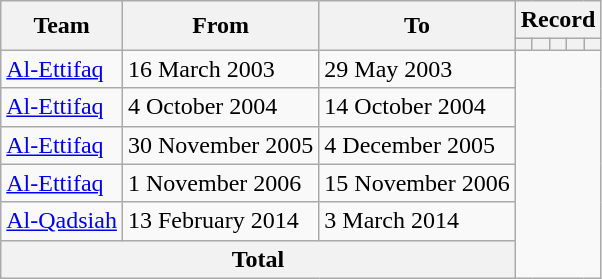<table class=wikitable style=text-align:center>
<tr>
<th rowspan=2>Team</th>
<th rowspan=2>From</th>
<th rowspan=2>To</th>
<th colspan=5>Record</th>
</tr>
<tr>
<th></th>
<th></th>
<th></th>
<th></th>
<th></th>
</tr>
<tr>
<td align=left><a href='#'>Al-Ettifaq</a></td>
<td align=left>16 March 2003</td>
<td align=left>29 May 2003<br></td>
</tr>
<tr>
<td align=left><a href='#'>Al-Ettifaq</a></td>
<td align=left>4 October 2004</td>
<td align=left>14 October 2004<br></td>
</tr>
<tr>
<td align=left><a href='#'>Al-Ettifaq</a></td>
<td align=left>30 November 2005</td>
<td align=left>4 December 2005<br></td>
</tr>
<tr>
<td align=left><a href='#'>Al-Ettifaq</a></td>
<td align=left>1 November 2006</td>
<td align=left>15 November 2006<br></td>
</tr>
<tr>
<td align=left><a href='#'>Al-Qadsiah</a></td>
<td align=left>13 February 2014</td>
<td align=left>3 March 2014<br></td>
</tr>
<tr>
<th colspan=3>Total<br></th>
</tr>
</table>
